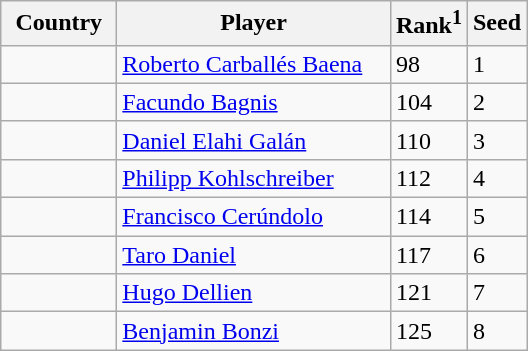<table class="sortable wikitable">
<tr>
<th width="70">Country</th>
<th width="175">Player</th>
<th>Rank<sup>1</sup></th>
<th>Seed</th>
</tr>
<tr>
<td></td>
<td><a href='#'>Roberto Carballés Baena</a></td>
<td>98</td>
<td>1</td>
</tr>
<tr>
<td></td>
<td><a href='#'>Facundo Bagnis</a></td>
<td>104</td>
<td>2</td>
</tr>
<tr>
<td></td>
<td><a href='#'>Daniel Elahi Galán</a></td>
<td>110</td>
<td>3</td>
</tr>
<tr>
<td></td>
<td><a href='#'>Philipp Kohlschreiber</a></td>
<td>112</td>
<td>4</td>
</tr>
<tr>
<td></td>
<td><a href='#'>Francisco Cerúndolo</a></td>
<td>114</td>
<td>5</td>
</tr>
<tr>
<td></td>
<td><a href='#'>Taro Daniel</a></td>
<td>117</td>
<td>6</td>
</tr>
<tr>
<td></td>
<td><a href='#'>Hugo Dellien</a></td>
<td>121</td>
<td>7</td>
</tr>
<tr>
<td></td>
<td><a href='#'>Benjamin Bonzi</a></td>
<td>125</td>
<td>8</td>
</tr>
</table>
